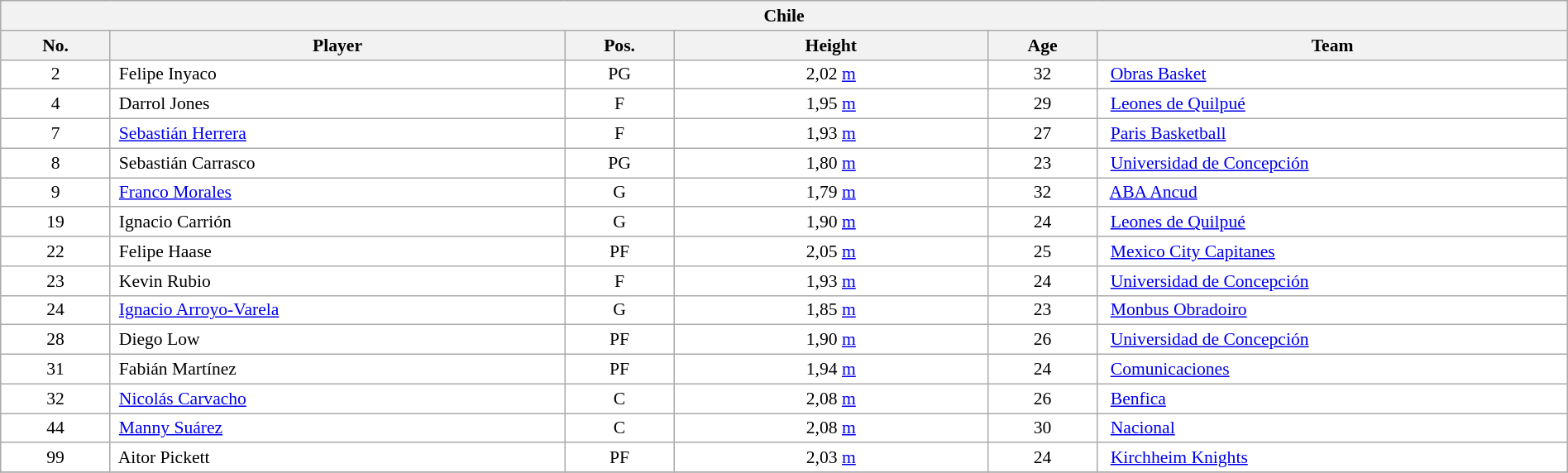<table class="wikitable" width="100%" style="font-size:90%">
<tr>
<th colspan="6" align="center"> Chile</th>
</tr>
<tr align="center">
<th width="7%"><strong>No.</strong></th>
<th width="29%"><strong>Player</strong></th>
<th width="7%"><strong>Pos.</strong></th>
<th width="20%"><strong>Height</strong></th>
<th width="7%"><strong>Age</strong></th>
<th width="30%"><strong>Team</strong></th>
</tr>
<tr align="center" style="background:White; color:Black">
<td>2</td>
<td align="left"> Felipe Inyaco</td>
<td>PG</td>
<td>2,02 <a href='#'>m</a></td>
<td>32</td>
<td align="left">  <a href='#'>Obras Basket</a></td>
</tr>
<tr align="center" style="background:White; color:Black">
<td>4</td>
<td align="left"> Darrol Jones</td>
<td>F</td>
<td>1,95 <a href='#'>m</a></td>
<td>29</td>
<td align="left">  <a href='#'>Leones de Quilpué</a></td>
</tr>
<tr align="center" style="background:White; color:Black">
<td>7</td>
<td align="left"> <a href='#'>Sebastián Herrera</a></td>
<td>F</td>
<td>1,93 <a href='#'>m</a></td>
<td>27</td>
<td align="left">  <a href='#'>Paris Basketball</a></td>
</tr>
<tr align="center" style="background:White; color:Black">
<td>8</td>
<td align="left"> Sebastián Carrasco</td>
<td>PG</td>
<td>1,80 <a href='#'>m</a></td>
<td>23</td>
<td align="left">  <a href='#'>Universidad de Concepción</a></td>
</tr>
<tr align="center" style="background:White; color:Black">
<td>9</td>
<td align="left"> <a href='#'>Franco Morales</a></td>
<td>G</td>
<td>1,79 <a href='#'>m</a></td>
<td>32</td>
<td align="left">  <a href='#'>ABA Ancud</a></td>
</tr>
<tr align="center" style="background:White; color:Black">
<td>19</td>
<td align="left"> Ignacio Carrión</td>
<td>G</td>
<td>1,90 <a href='#'>m</a></td>
<td>24</td>
<td align="left">  <a href='#'>Leones de Quilpué</a></td>
</tr>
<tr align="center" style="background:White; color:Black">
<td>22</td>
<td align="left"> Felipe Haase</td>
<td>PF</td>
<td>2,05 <a href='#'>m</a></td>
<td>25</td>
<td align="left">  <a href='#'>Mexico City Capitanes</a></td>
</tr>
<tr align="center" style="background:White; color:Black">
<td>23</td>
<td align="left"> Kevin Rubio</td>
<td>F</td>
<td>1,93 <a href='#'>m</a></td>
<td>24</td>
<td align="left">  <a href='#'>Universidad de Concepción</a></td>
</tr>
<tr align="center" style="background:White; color:Black">
<td>24</td>
<td align="left"> <a href='#'>Ignacio Arroyo-Varela</a></td>
<td>G</td>
<td>1,85 <a href='#'>m</a></td>
<td>23</td>
<td align="left">  <a href='#'>Monbus Obradoiro</a></td>
</tr>
<tr align="center" style="background:White; color:Black">
<td>28</td>
<td align="left"> Diego Low</td>
<td>PF</td>
<td>1,90 <a href='#'>m</a></td>
<td>26</td>
<td align="left">  <a href='#'>Universidad de Concepción</a></td>
</tr>
<tr align="center" style="background:White; color:Black">
<td>31</td>
<td align="left"> Fabián Martínez</td>
<td>PF</td>
<td>1,94 <a href='#'>m</a></td>
<td>24</td>
<td align="left">  <a href='#'>Comunicaciones</a></td>
</tr>
<tr align="center" style="background:White; color:Black">
<td>32</td>
<td align="left"> <a href='#'>Nicolás Carvacho</a></td>
<td>C</td>
<td>2,08 <a href='#'>m</a></td>
<td>26</td>
<td align="left">  <a href='#'>Benfica</a></td>
</tr>
<tr align="center" style="background:White; color:Black">
<td>44</td>
<td align="left"> <a href='#'>Manny Suárez</a></td>
<td>C</td>
<td>2,08 <a href='#'>m</a></td>
<td>30</td>
<td align="left">  <a href='#'>Nacional</a></td>
</tr>
<tr align="center" style="background:White; color:Black">
<td>99</td>
<td align="left"> Aitor Pickett</td>
<td>PF</td>
<td>2,03 <a href='#'>m</a></td>
<td>24</td>
<td align="left">  <a href='#'>Kirchheim Knights</a></td>
</tr>
<tr align="center" style="background:White; color:Black">
</tr>
</table>
